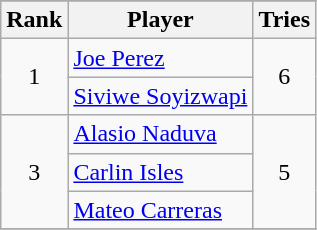<table class="wikitable sortable">
<tr>
</tr>
<tr>
<th>Rank</th>
<th>Player</th>
<th>Tries</th>
</tr>
<tr>
<td align=center rowspan=2>1</td>
<td> <a href='#'>Joe Perez</a></td>
<td align=center rowspan=2>6</td>
</tr>
<tr>
<td> <a href='#'>Siviwe Soyizwapi</a></td>
</tr>
<tr>
<td align=center rowspan=3>3</td>
<td> <a href='#'>Alasio Naduva</a></td>
<td align=center rowspan=3>5</td>
</tr>
<tr>
<td> <a href='#'>Carlin Isles</a></td>
</tr>
<tr>
<td> <a href='#'>Mateo Carreras</a></td>
</tr>
<tr>
</tr>
</table>
